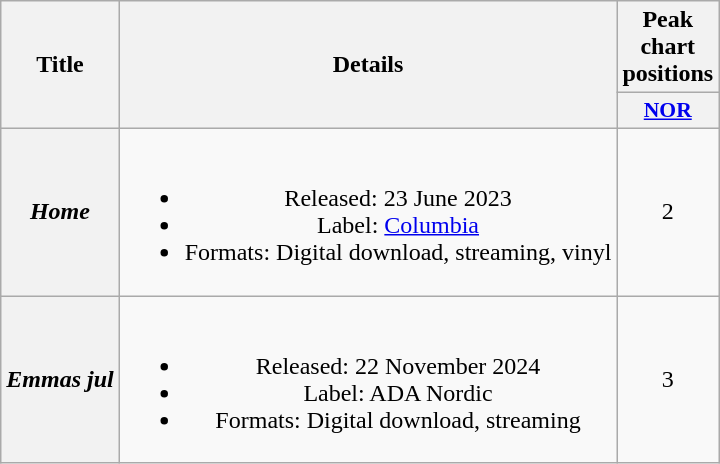<table class="wikitable plainrowheaders" style="text-align:center">
<tr>
<th scope="col" rowspan="2">Title</th>
<th scope="col" rowspan="2">Details</th>
<th scope="col" colspan="1">Peak chart positions</th>
</tr>
<tr>
<th scope="col" style="width:2.5em;font-size:90%;"><a href='#'>NOR</a><br></th>
</tr>
<tr>
<th scope="row"><em>Home</em></th>
<td><br><ul><li>Released: 23 June 2023</li><li>Label: <a href='#'>Columbia</a></li><li>Formats: Digital download, streaming, vinyl</li></ul></td>
<td>2</td>
</tr>
<tr>
<th scope="row"><em>Emmas jul</em></th>
<td><br><ul><li>Released: 22 November 2024</li><li>Label: ADA Nordic</li><li>Formats: Digital download, streaming</li></ul></td>
<td>3<br></td>
</tr>
</table>
